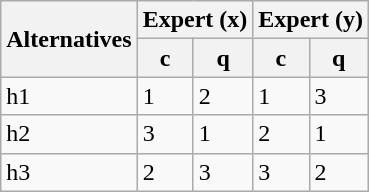<table class="wikitable">
<tr>
<th rowspan="2">Alternatives</th>
<th colspan="2">Expert (x)</th>
<th colspan="2">Expert (y)</th>
</tr>
<tr>
<th>c</th>
<th>q</th>
<th>c</th>
<th>q</th>
</tr>
<tr>
<td>h1</td>
<td>1</td>
<td>2</td>
<td>1</td>
<td>3</td>
</tr>
<tr>
<td>h2</td>
<td>3</td>
<td>1</td>
<td>2</td>
<td>1</td>
</tr>
<tr>
<td>h3</td>
<td>2</td>
<td>3</td>
<td>3</td>
<td>2</td>
</tr>
</table>
